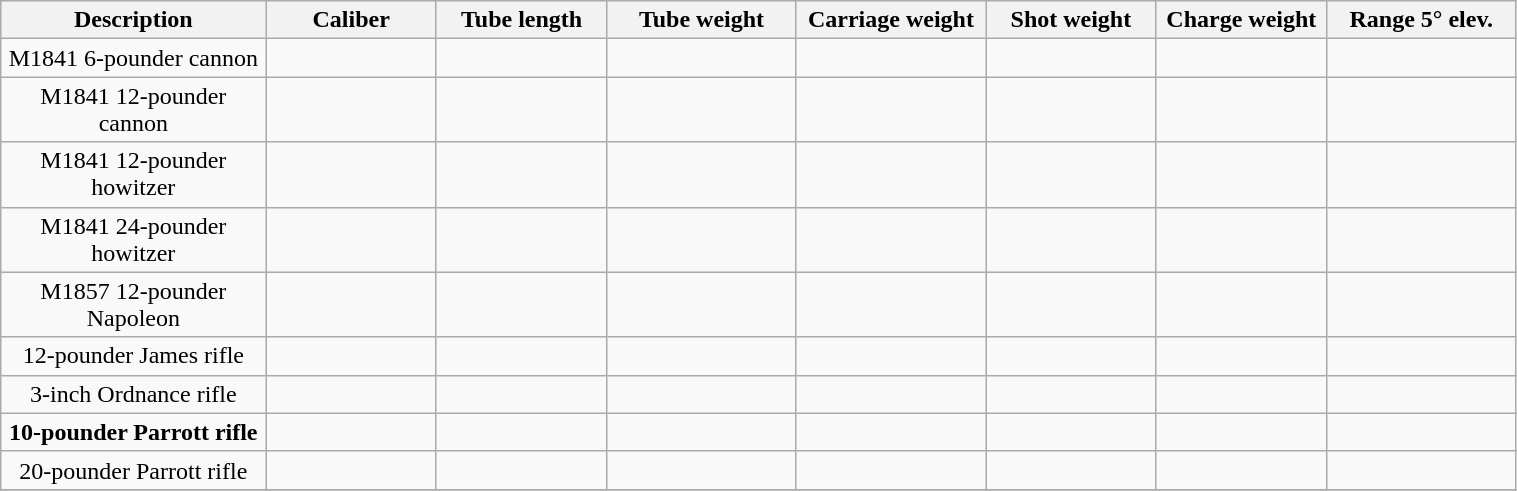<table class="wikitable" style="text-align:center; width:80%;">
<tr>
<th width=14%>Description</th>
<th width=9%>Caliber</th>
<th width=9%>Tube length</th>
<th width=10%>Tube weight</th>
<th width=10%>Carriage weight</th>
<th width=9%>Shot weight</th>
<th width=9%>Charge weight</th>
<th width=10%>Range 5° elev.</th>
</tr>
<tr>
<td rowspan=1>M1841 6-pounder cannon</td>
<td></td>
<td></td>
<td></td>
<td></td>
<td></td>
<td></td>
<td></td>
</tr>
<tr>
<td rowspan=1>M1841 12-pounder cannon</td>
<td></td>
<td></td>
<td></td>
<td></td>
<td></td>
<td></td>
<td></td>
</tr>
<tr>
<td rowspan=1>M1841 12-pounder howitzer</td>
<td></td>
<td></td>
<td></td>
<td></td>
<td></td>
<td></td>
<td></td>
</tr>
<tr>
<td rowspan=1>M1841 24-pounder howitzer</td>
<td></td>
<td></td>
<td></td>
<td></td>
<td></td>
<td></td>
<td></td>
</tr>
<tr>
<td rowspan=1>M1857 12-pounder Napoleon</td>
<td></td>
<td></td>
<td></td>
<td></td>
<td></td>
<td></td>
<td></td>
</tr>
<tr>
<td rowspan=1>12-pounder James rifle</td>
<td></td>
<td></td>
<td></td>
<td></td>
<td></td>
<td></td>
<td></td>
</tr>
<tr>
<td rowspan=1>3-inch Ordnance rifle</td>
<td></td>
<td></td>
<td></td>
<td></td>
<td></td>
<td></td>
<td></td>
</tr>
<tr>
<td rowspan=1><strong>10-pounder Parrott rifle</strong></td>
<td></td>
<td></td>
<td></td>
<td></td>
<td></td>
<td></td>
<td></td>
</tr>
<tr>
<td rowspan=1>20-pounder Parrott rifle</td>
<td></td>
<td></td>
<td></td>
<td></td>
<td></td>
<td></td>
<td></td>
</tr>
<tr>
</tr>
</table>
